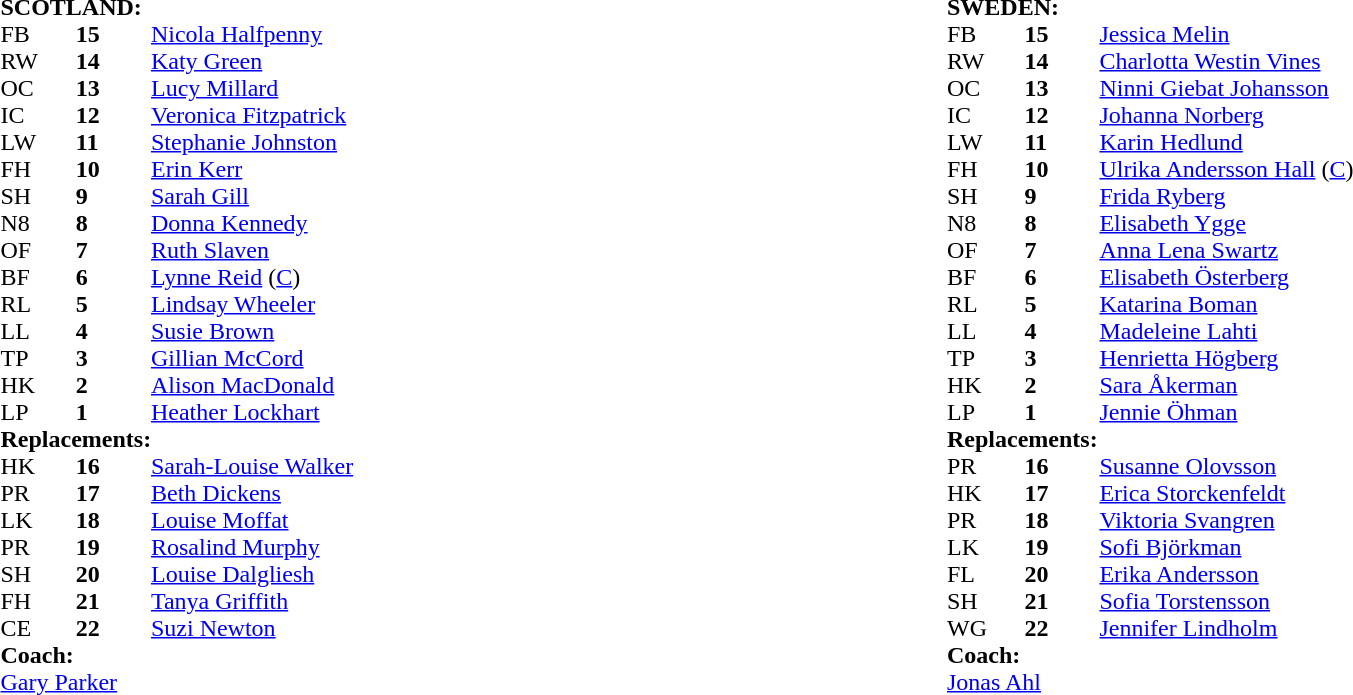<table style="width:100%">
<tr>
<td width="50%"><br><table cellspacing="0" cellpadding="0">
<tr>
<td colspan="4"><strong>SCOTLAND:</strong></td>
</tr>
<tr>
<th width="4%"></th>
<th width="4%"></th>
<th width="21%"></th>
<th width="21%"></th>
</tr>
<tr>
<td>FB</td>
<td><strong>15</strong></td>
<td><a href='#'>Nicola Halfpenny</a></td>
<td></td>
</tr>
<tr>
<td>RW</td>
<td><strong>14</strong></td>
<td><a href='#'>Katy Green</a></td>
</tr>
<tr>
<td>OC</td>
<td><strong>13</strong></td>
<td><a href='#'>Lucy Millard</a></td>
</tr>
<tr>
<td>IC</td>
<td><strong>12</strong></td>
<td><a href='#'>Veronica Fitzpatrick</a></td>
</tr>
<tr>
<td>LW</td>
<td><strong>11</strong></td>
<td><a href='#'>Stephanie Johnston</a></td>
</tr>
<tr>
<td>FH</td>
<td><strong>10</strong></td>
<td><a href='#'>Erin Kerr</a></td>
<td></td>
</tr>
<tr>
<td>SH</td>
<td><strong>9</strong></td>
<td><a href='#'>Sarah Gill</a></td>
<td></td>
</tr>
<tr>
<td>N8</td>
<td><strong>8</strong></td>
<td><a href='#'>Donna Kennedy</a></td>
<td></td>
</tr>
<tr>
<td>OF</td>
<td><strong>7</strong></td>
<td><a href='#'>Ruth Slaven</a></td>
</tr>
<tr>
<td>BF</td>
<td><strong>6</strong></td>
<td><a href='#'>Lynne Reid</a> (<a href='#'>C</a>)</td>
</tr>
<tr>
<td>RL</td>
<td><strong>5</strong></td>
<td><a href='#'>Lindsay Wheeler</a></td>
<td></td>
</tr>
<tr>
<td>LL</td>
<td><strong>4</strong></td>
<td><a href='#'>Susie Brown</a></td>
</tr>
<tr>
<td>TP</td>
<td><strong>3</strong></td>
<td><a href='#'>Gillian McCord</a></td>
<td></td>
</tr>
<tr>
<td>HK</td>
<td><strong>2</strong></td>
<td><a href='#'>Alison MacDonald</a></td>
<td></td>
</tr>
<tr>
<td>LP</td>
<td><strong>1</strong></td>
<td><a href='#'>Heather Lockhart</a></td>
</tr>
<tr>
<td colspan=4><strong>Replacements:</strong></td>
</tr>
<tr>
<td>HK</td>
<td><strong>16</strong></td>
<td><a href='#'>Sarah-Louise Walker</a></td>
<td></td>
</tr>
<tr>
<td>PR</td>
<td><strong>17</strong></td>
<td><a href='#'>Beth Dickens</a></td>
<td></td>
</tr>
<tr>
<td>LK</td>
<td><strong>18</strong></td>
<td><a href='#'>Louise Moffat</a></td>
<td></td>
</tr>
<tr>
<td>PR</td>
<td><strong>19</strong></td>
<td><a href='#'>Rosalind Murphy</a></td>
<td></td>
</tr>
<tr>
<td>SH</td>
<td><strong>20</strong></td>
<td><a href='#'>Louise Dalgliesh</a></td>
<td></td>
</tr>
<tr>
<td>FH</td>
<td><strong>21</strong></td>
<td><a href='#'>Tanya Griffith</a></td>
<td></td>
</tr>
<tr>
<td>CE</td>
<td><strong>22</strong></td>
<td><a href='#'>Suzi Newton</a></td>
<td></td>
</tr>
<tr>
<td colspan="4"><strong>Coach:</strong></td>
</tr>
<tr>
<td colspan="4"> <a href='#'>Gary Parker</a></td>
</tr>
<tr>
</tr>
</table>
</td>
<td width="50%"><br><table cellspacing="0" cellpadding="0">
<tr>
<td colspan="4"><strong>SWEDEN:</strong></td>
</tr>
<tr>
<th width="4%"></th>
<th width="4%"></th>
<th width="21%"></th>
<th width="21%"></th>
</tr>
<tr>
<td>FB</td>
<td><strong>15</strong></td>
<td><a href='#'>Jessica Melin</a></td>
</tr>
<tr>
<td>RW</td>
<td><strong>14</strong></td>
<td><a href='#'>Charlotta Westin Vines</a></td>
<td></td>
</tr>
<tr>
<td>OC</td>
<td><strong>13</strong></td>
<td><a href='#'>Ninni Giebat Johansson</a></td>
</tr>
<tr>
<td>IC</td>
<td><strong>12</strong></td>
<td><a href='#'>Johanna Norberg</a></td>
</tr>
<tr>
<td>LW</td>
<td><strong>11</strong></td>
<td><a href='#'>Karin Hedlund</a></td>
</tr>
<tr>
<td>FH</td>
<td><strong>10</strong></td>
<td><a href='#'>Ulrika Andersson Hall</a> (<a href='#'>C</a>)</td>
</tr>
<tr>
<td>SH</td>
<td><strong>9</strong></td>
<td><a href='#'>Frida Ryberg</a></td>
<td></td>
</tr>
<tr>
<td>N8</td>
<td><strong>8</strong></td>
<td><a href='#'>Elisabeth Ygge</a></td>
</tr>
<tr>
<td>OF</td>
<td><strong>7</strong></td>
<td><a href='#'>Anna Lena Swartz</a></td>
<td></td>
</tr>
<tr>
<td>BF</td>
<td><strong>6</strong></td>
<td><a href='#'>Elisabeth Österberg</a></td>
</tr>
<tr>
<td>RL</td>
<td><strong>5</strong></td>
<td><a href='#'>Katarina Boman</a></td>
<td></td>
</tr>
<tr>
<td>LL</td>
<td><strong>4</strong></td>
<td><a href='#'>Madeleine Lahti</a></td>
<td> </td>
</tr>
<tr>
<td>TP</td>
<td><strong>3</strong></td>
<td><a href='#'>Henrietta Högberg</a></td>
<td></td>
</tr>
<tr>
<td>HK</td>
<td><strong>2</strong></td>
<td><a href='#'>Sara Åkerman</a></td>
<td></td>
</tr>
<tr>
<td>LP</td>
<td><strong>1</strong></td>
<td><a href='#'>Jennie Öhman</a></td>
<td> </td>
</tr>
<tr>
<td colspan=4><strong>Replacements:</strong></td>
</tr>
<tr>
<td>PR</td>
<td><strong>16</strong></td>
<td><a href='#'>Susanne Olovsson</a></td>
<td>  </td>
</tr>
<tr>
<td>HK</td>
<td><strong>17</strong></td>
<td><a href='#'>Erica Storckenfeldt</a></td>
<td></td>
</tr>
<tr>
<td>PR</td>
<td><strong>18</strong></td>
<td><a href='#'>Viktoria Svangren</a></td>
<td></td>
</tr>
<tr>
<td>LK</td>
<td><strong>19</strong></td>
<td><a href='#'>Sofi Björkman</a></td>
<td></td>
</tr>
<tr>
<td>FL</td>
<td><strong>20</strong></td>
<td><a href='#'>Erika Andersson</a></td>
<td></td>
</tr>
<tr>
<td>SH</td>
<td><strong>21</strong></td>
<td><a href='#'>Sofia Torstensson</a></td>
<td></td>
</tr>
<tr>
<td>WG</td>
<td><strong>22</strong></td>
<td><a href='#'>Jennifer Lindholm</a></td>
<td></td>
</tr>
<tr>
<td colspan="4"><strong>Coach:</strong></td>
</tr>
<tr>
<td colspan="4"> <a href='#'>Jonas Ahl</a></td>
</tr>
<tr>
</tr>
</table>
</td>
</tr>
</table>
